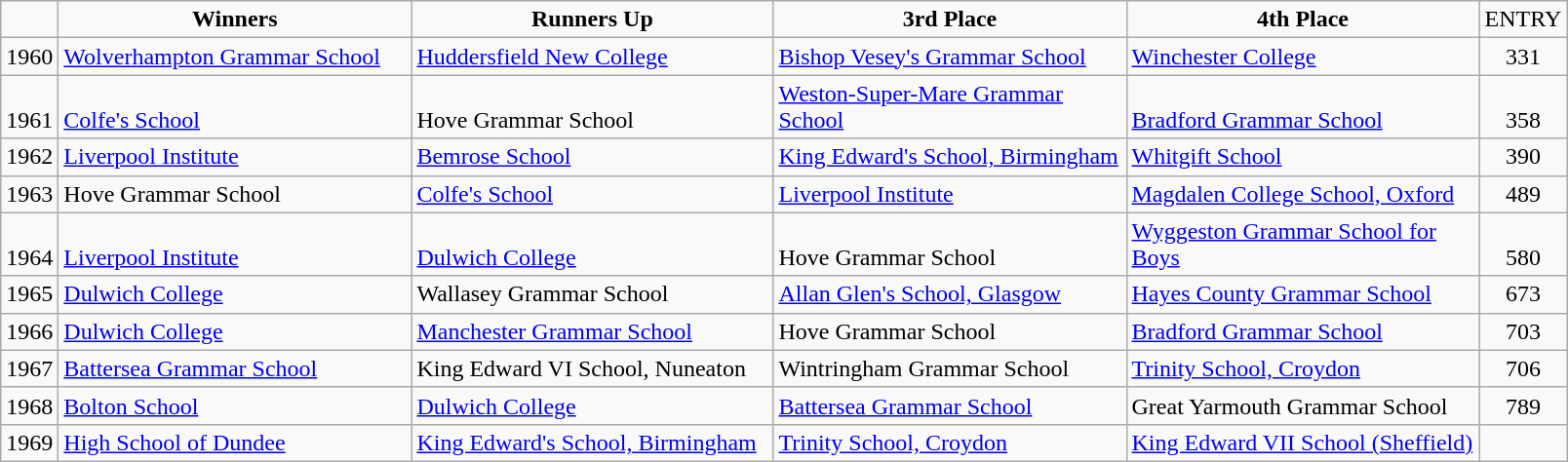<table class="wikitable">
<tr>
<td width="30" Height="15" valign="bottom"></td>
<td style="font-weight:bold" width="234" align="center" valign="bottom">Winners</td>
<td style="font-weight:bold" width="240" align="center" valign="bottom">Runners Up</td>
<td style="font-weight:bold" width="234" align="center" valign="bottom">3rd Place</td>
<td style="font-weight:bold" width="234" align="center" valign="bottom">4th Place</td>
<td width="40.5" align="center" valign="bottom">ENTRY</td>
</tr>
<tr>
<td Height="15" valign="bottom">1960</td>
<td valign="bottom"><a href='#'>Wolverhampton Grammar School</a></td>
<td valign="bottom"><a href='#'>Huddersfield New College</a></td>
<td valign="bottom"><a href='#'>Bishop Vesey's Grammar School</a></td>
<td valign="bottom"><a href='#'>Winchester College</a></td>
<td align="center" valign="bottom">331</td>
</tr>
<tr>
<td Height="15" valign="bottom">1961</td>
<td valign="bottom"><a href='#'>Colfe's School</a></td>
<td valign="bottom">Hove Grammar School</td>
<td valign="bottom"><a href='#'>Weston-Super-Mare Grammar School</a></td>
<td valign="bottom"><a href='#'>Bradford Grammar School</a></td>
<td align="center" valign="bottom">358</td>
</tr>
<tr>
<td Height="15" valign="bottom">1962</td>
<td valign="bottom"><a href='#'>Liverpool Institute</a></td>
<td valign="bottom"><a href='#'>Bemrose School</a></td>
<td valign="bottom"><a href='#'>King Edward's School, Birmingham</a></td>
<td valign="bottom"><a href='#'>Whitgift School</a></td>
<td align="center" valign="bottom">390</td>
</tr>
<tr>
<td Height="15" valign="bottom">1963</td>
<td valign="bottom">Hove Grammar School</td>
<td valign="bottom"><a href='#'>Colfe's School</a></td>
<td valign="bottom"><a href='#'>Liverpool Institute</a></td>
<td valign="bottom"><a href='#'>Magdalen College School, Oxford</a></td>
<td align="center" valign="bottom">489</td>
</tr>
<tr>
<td Height="15" valign="bottom">1964</td>
<td valign="bottom"><a href='#'>Liverpool Institute</a></td>
<td valign="bottom"><a href='#'>Dulwich College</a></td>
<td valign="bottom">Hove Grammar School</td>
<td valign="bottom"><a href='#'>Wyggeston Grammar School for Boys</a></td>
<td align="center" valign="bottom">580</td>
</tr>
<tr>
<td Height="15" valign="bottom">1965</td>
<td valign="bottom"><a href='#'>Dulwich College</a></td>
<td valign="bottom">Wallasey Grammar School</td>
<td valign="bottom"><a href='#'>Allan Glen's School, Glasgow</a></td>
<td valign="bottom"><a href='#'>Hayes County Grammar School</a></td>
<td align="center" valign="bottom">673</td>
</tr>
<tr>
<td Height="15" valign="bottom">1966</td>
<td valign="bottom"><a href='#'>Dulwich College</a></td>
<td valign="bottom"><a href='#'>Manchester Grammar School</a></td>
<td valign="bottom">Hove Grammar School</td>
<td valign="bottom"><a href='#'>Bradford Grammar School</a></td>
<td align="center" valign="bottom">703</td>
</tr>
<tr>
<td Height="15" valign="bottom">1967</td>
<td valign="bottom"><a href='#'>Battersea Grammar School</a></td>
<td valign="bottom">King Edward VI School, Nuneaton</td>
<td valign="bottom">Wintringham Grammar School</td>
<td valign="bottom"><a href='#'>Trinity School, Croydon</a></td>
<td align="center" valign="bottom">706</td>
</tr>
<tr>
<td Height="15" valign="bottom">1968</td>
<td valign="bottom"><a href='#'>Bolton School</a></td>
<td valign="bottom"><a href='#'>Dulwich College</a></td>
<td valign="bottom"><a href='#'>Battersea Grammar School</a></td>
<td valign="bottom">Great Yarmouth Grammar School</td>
<td align="center" valign="bottom">789</td>
</tr>
<tr>
<td Height="15" valign="bottom">1969</td>
<td valign="bottom"><a href='#'>High School of Dundee</a></td>
<td valign="bottom"><a href='#'>King Edward's School, Birmingham</a></td>
<td valign="bottom"><a href='#'>Trinity School, Croydon</a></td>
<td valign="bottom"><a href='#'>King Edward VII School (Sheffield)</a></td>
<td align="center" valign="bottom"></td>
</tr>
</table>
